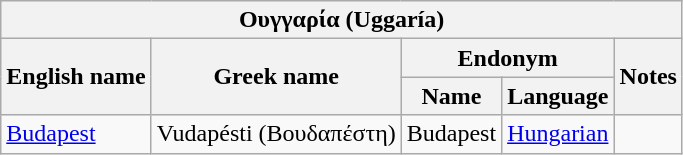<table class="wikitable sortable">
<tr>
<th colspan="5"> Ουγγαρία (<strong>Uggaría</strong>)</th>
</tr>
<tr>
<th rowspan="2">English name</th>
<th rowspan="2">Greek name</th>
<th colspan="2">Endonym</th>
<th rowspan="2">Notes</th>
</tr>
<tr>
<th>Name</th>
<th>Language</th>
</tr>
<tr>
<td><a href='#'>Budapest</a></td>
<td>Vudapésti (Βουδαπέστη)</td>
<td>Budapest</td>
<td><a href='#'>Hungarian</a></td>
<td></td>
</tr>
</table>
